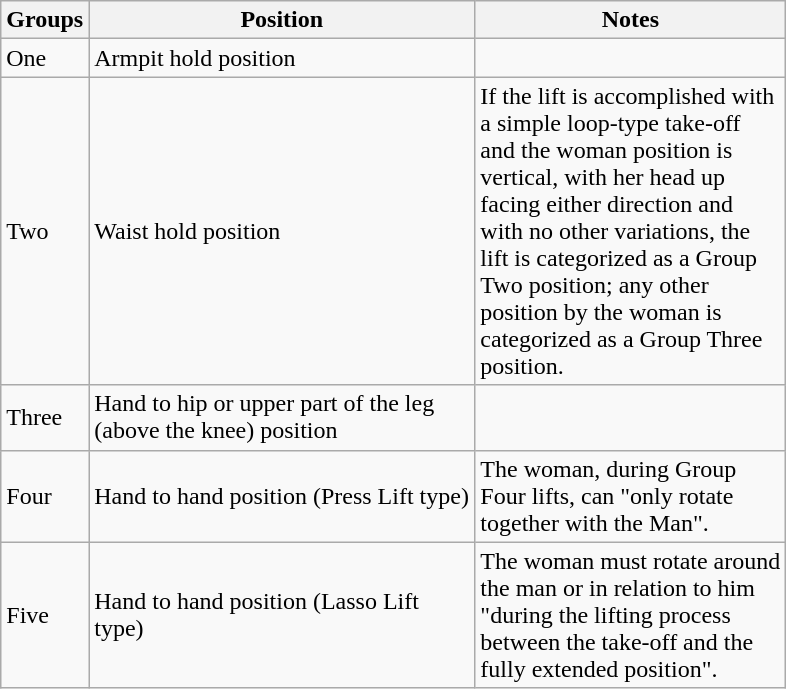<table class="wikitable" style="margin-left: left; margin-right: style="width: 600px; auto: none">
<tr>
<th scope="col" ! scope="col" style="width: 50px;">Groups</th>
<th scope="col" ! scope="col" style="width: 250px;">Position</th>
<th scope="col" ! scope="col" style="width: 200px;">Notes</th>
</tr>
<tr>
<td>One</td>
<td>Armpit hold position</td>
<td></td>
</tr>
<tr>
<td>Two</td>
<td>Waist hold position</td>
<td>If the lift is accomplished with a simple loop-type take-off and the woman position is vertical, with her head up facing either direction and with no other variations, the lift is categorized as a Group Two position; any other position by the woman is categorized as a Group Three position.</td>
</tr>
<tr>
<td>Three</td>
<td>Hand to hip or upper part of the leg (above the knee) position</td>
<td></td>
</tr>
<tr>
<td>Four</td>
<td>Hand to hand position (Press Lift type)</td>
<td>The woman, during Group Four lifts, can "only rotate together with the Man".</td>
</tr>
<tr>
<td>Five</td>
<td>Hand to hand position (Lasso Lift type)</td>
<td>The woman must rotate around the man or in relation to him "during the lifting process between the take-off and the fully extended position".</td>
</tr>
</table>
